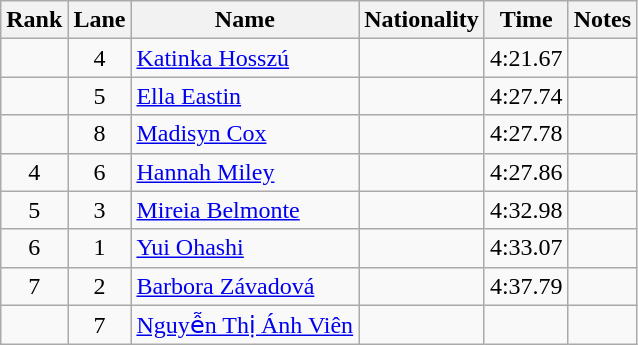<table class="wikitable sortable" style="text-align:center">
<tr>
<th>Rank</th>
<th>Lane</th>
<th>Name</th>
<th>Nationality</th>
<th>Time</th>
<th>Notes</th>
</tr>
<tr>
<td></td>
<td>4</td>
<td align=left><a href='#'>Katinka Hosszú</a></td>
<td align=left></td>
<td>4:21.67</td>
<td></td>
</tr>
<tr>
<td></td>
<td>5</td>
<td align=left><a href='#'>Ella Eastin</a></td>
<td align=left></td>
<td>4:27.74</td>
<td></td>
</tr>
<tr>
<td></td>
<td>8</td>
<td align=left><a href='#'>Madisyn Cox</a></td>
<td align=left></td>
<td>4:27.78</td>
<td></td>
</tr>
<tr>
<td>4</td>
<td>6</td>
<td align=left><a href='#'>Hannah Miley</a></td>
<td align=left></td>
<td>4:27.86</td>
<td></td>
</tr>
<tr>
<td>5</td>
<td>3</td>
<td align=left><a href='#'>Mireia Belmonte</a></td>
<td align=left></td>
<td>4:32.98</td>
<td></td>
</tr>
<tr>
<td>6</td>
<td>1</td>
<td align=left><a href='#'>Yui Ohashi</a></td>
<td align=left></td>
<td>4:33.07</td>
<td></td>
</tr>
<tr>
<td>7</td>
<td>2</td>
<td align=left><a href='#'>Barbora Závadová</a></td>
<td align=left></td>
<td>4:37.79</td>
<td></td>
</tr>
<tr>
<td></td>
<td>7</td>
<td align=left><a href='#'>Nguyễn Thị Ánh Viên</a></td>
<td align=left></td>
<td></td>
<td></td>
</tr>
</table>
